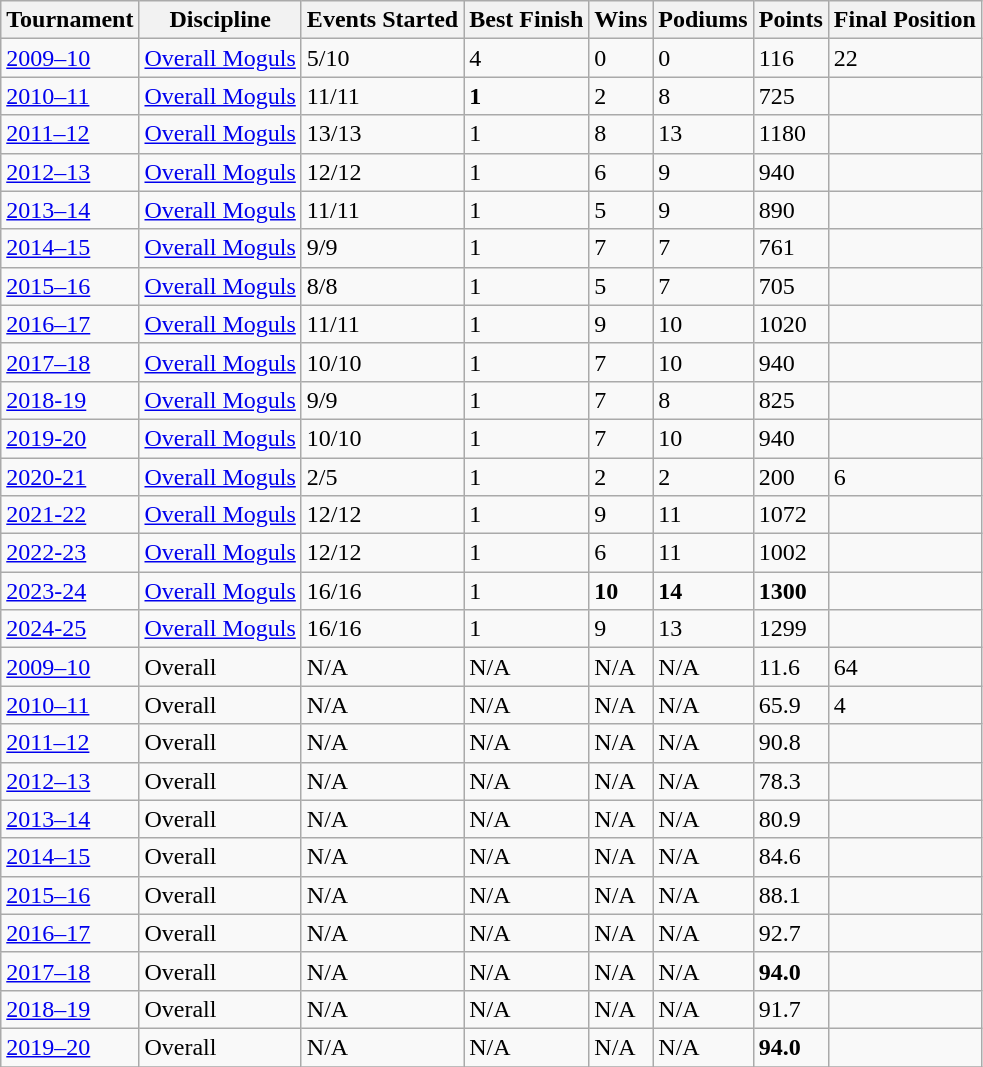<table class=wikitable>
<tr>
<th>Tournament</th>
<th>Discipline</th>
<th>Events Started</th>
<th>Best Finish</th>
<th>Wins</th>
<th>Podiums</th>
<th>Points</th>
<th>Final Position</th>
</tr>
<tr>
<td><a href='#'>2009–10</a></td>
<td><a href='#'>Overall Moguls</a></td>
<td>5/10</td>
<td>4</td>
<td>0</td>
<td>0</td>
<td>116</td>
<td>22</td>
</tr>
<tr>
<td><a href='#'>2010–11</a></td>
<td><a href='#'>Overall Moguls</a></td>
<td>11/11</td>
<td><strong>1</strong></td>
<td>2</td>
<td>8</td>
<td>725</td>
<td></td>
</tr>
<tr>
<td><a href='#'>2011–12</a></td>
<td><a href='#'>Overall Moguls</a></td>
<td>13/13</td>
<td>1</td>
<td>8</td>
<td>13</td>
<td>1180</td>
<td></td>
</tr>
<tr>
<td><a href='#'>2012–13</a></td>
<td><a href='#'>Overall Moguls</a></td>
<td>12/12</td>
<td>1</td>
<td>6</td>
<td>9</td>
<td>940</td>
<td></td>
</tr>
<tr>
<td><a href='#'>2013–14</a></td>
<td><a href='#'>Overall Moguls</a></td>
<td>11/11</td>
<td>1</td>
<td>5</td>
<td>9</td>
<td>890</td>
<td></td>
</tr>
<tr>
<td><a href='#'>2014–15</a></td>
<td><a href='#'>Overall Moguls</a></td>
<td>9/9</td>
<td>1</td>
<td>7</td>
<td>7</td>
<td>761</td>
<td></td>
</tr>
<tr>
<td><a href='#'>2015–16</a></td>
<td><a href='#'>Overall Moguls</a></td>
<td>8/8</td>
<td>1</td>
<td>5</td>
<td>7</td>
<td>705</td>
<td></td>
</tr>
<tr>
<td><a href='#'>2016–17</a></td>
<td><a href='#'>Overall Moguls</a></td>
<td>11/11</td>
<td>1</td>
<td>9</td>
<td>10</td>
<td>1020</td>
<td></td>
</tr>
<tr>
<td><a href='#'>2017–18</a></td>
<td><a href='#'>Overall Moguls</a></td>
<td>10/10</td>
<td>1</td>
<td>7</td>
<td>10</td>
<td>940</td>
<td></td>
</tr>
<tr>
<td><a href='#'>2018-19</a></td>
<td><a href='#'>Overall Moguls</a></td>
<td>9/9</td>
<td>1</td>
<td>7</td>
<td>8</td>
<td>825</td>
<td></td>
</tr>
<tr>
<td><a href='#'>2019-20</a></td>
<td><a href='#'>Overall Moguls</a></td>
<td>10/10</td>
<td>1</td>
<td>7</td>
<td>10</td>
<td>940</td>
<td></td>
</tr>
<tr>
<td><a href='#'>2020-21</a></td>
<td><a href='#'>Overall Moguls</a></td>
<td>2/5</td>
<td>1</td>
<td>2</td>
<td>2</td>
<td>200</td>
<td>6</td>
</tr>
<tr>
<td><a href='#'>2021-22</a></td>
<td><a href='#'>Overall Moguls</a></td>
<td>12/12</td>
<td>1</td>
<td>9</td>
<td>11</td>
<td>1072</td>
<td></td>
</tr>
<tr>
<td><a href='#'>2022-23</a></td>
<td><a href='#'>Overall Moguls</a></td>
<td>12/12</td>
<td>1</td>
<td>6</td>
<td>11</td>
<td>1002</td>
<td></td>
</tr>
<tr>
<td><a href='#'>2023-24</a></td>
<td><a href='#'>Overall Moguls</a></td>
<td>16/16</td>
<td>1</td>
<td><strong>10</strong></td>
<td><strong>14</strong></td>
<td><strong>1300</strong></td>
<td></td>
</tr>
<tr>
<td><a href='#'>2024-25</a></td>
<td><a href='#'>Overall Moguls</a></td>
<td>16/16</td>
<td>1</td>
<td>9</td>
<td>13</td>
<td>1299</td>
<td></td>
</tr>
<tr>
<td><a href='#'>2009–10</a></td>
<td>Overall</td>
<td>N/A</td>
<td>N/A</td>
<td>N/A</td>
<td>N/A</td>
<td>11.6</td>
<td>64</td>
</tr>
<tr>
<td><a href='#'>2010–11</a></td>
<td>Overall</td>
<td>N/A</td>
<td>N/A</td>
<td>N/A</td>
<td>N/A</td>
<td>65.9</td>
<td>4</td>
</tr>
<tr>
<td><a href='#'>2011–12</a></td>
<td>Overall</td>
<td>N/A</td>
<td>N/A</td>
<td>N/A</td>
<td>N/A</td>
<td>90.8</td>
<td></td>
</tr>
<tr>
<td><a href='#'>2012–13</a></td>
<td>Overall</td>
<td>N/A</td>
<td>N/A</td>
<td>N/A</td>
<td>N/A</td>
<td>78.3</td>
<td></td>
</tr>
<tr>
<td><a href='#'>2013–14</a></td>
<td>Overall</td>
<td>N/A</td>
<td>N/A</td>
<td>N/A</td>
<td>N/A</td>
<td>80.9</td>
<td></td>
</tr>
<tr>
<td><a href='#'>2014–15</a></td>
<td>Overall</td>
<td>N/A</td>
<td>N/A</td>
<td>N/A</td>
<td>N/A</td>
<td>84.6</td>
<td></td>
</tr>
<tr>
<td><a href='#'>2015–16</a></td>
<td>Overall</td>
<td>N/A</td>
<td>N/A</td>
<td>N/A</td>
<td>N/A</td>
<td>88.1</td>
<td></td>
</tr>
<tr>
<td><a href='#'>2016–17</a></td>
<td>Overall</td>
<td>N/A</td>
<td>N/A</td>
<td>N/A</td>
<td>N/A</td>
<td>92.7</td>
<td></td>
</tr>
<tr>
<td><a href='#'>2017–18</a></td>
<td>Overall</td>
<td>N/A</td>
<td>N/A</td>
<td>N/A</td>
<td>N/A</td>
<td><strong>94.0</strong></td>
<td></td>
</tr>
<tr>
<td><a href='#'>2018–19</a></td>
<td>Overall</td>
<td>N/A</td>
<td>N/A</td>
<td>N/A</td>
<td>N/A</td>
<td>91.7</td>
<td></td>
</tr>
<tr>
<td><a href='#'>2019–20</a></td>
<td>Overall</td>
<td>N/A</td>
<td>N/A</td>
<td>N/A</td>
<td>N/A</td>
<td><strong>94.0</strong></td>
<td></td>
</tr>
<tr>
</tr>
</table>
